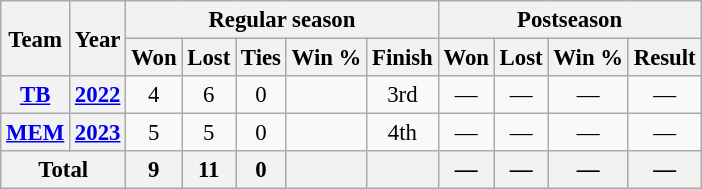<table class="wikitable" style="font-size: 95%; text-align:center;">
<tr>
<th rowspan="2">Team</th>
<th rowspan="2">Year</th>
<th colspan="5">Regular season</th>
<th colspan="4">Postseason</th>
</tr>
<tr>
<th>Won</th>
<th>Lost</th>
<th>Ties</th>
<th>Win %</th>
<th>Finish</th>
<th>Won</th>
<th>Lost</th>
<th>Win %</th>
<th>Result</th>
</tr>
<tr>
<th><a href='#'>TB</a></th>
<th><a href='#'>2022</a></th>
<td>4</td>
<td>6</td>
<td>0</td>
<td></td>
<td>3rd </td>
<td>—</td>
<td>—</td>
<td>—</td>
<td>—</td>
</tr>
<tr>
<th><a href='#'>MEM</a></th>
<th><a href='#'>2023</a></th>
<td>5</td>
<td>5</td>
<td>0</td>
<td></td>
<td>4th </td>
<td>—</td>
<td>—</td>
<td>—</td>
<td>—</td>
</tr>
<tr>
<th colspan="2">Total</th>
<th>9</th>
<th>11</th>
<th>0</th>
<th></th>
<th></th>
<th>—</th>
<th>—</th>
<th>—</th>
<th>—</th>
</tr>
</table>
